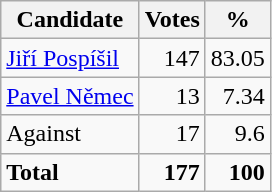<table class=wikitable style=text-align:right>
<tr>
<th>Candidate</th>
<th>Votes</th>
<th>%</th>
</tr>
<tr>
<td align=left><a href='#'>Jiří Pospíšil</a></td>
<td>147</td>
<td>83.05</td>
</tr>
<tr>
<td align=left><a href='#'>Pavel Němec</a></td>
<td>13</td>
<td>7.34</td>
</tr>
<tr>
<td align=left>Against</td>
<td>17</td>
<td>9.6</td>
</tr>
<tr>
<td align=left><strong>Total</strong></td>
<td><strong>177</strong></td>
<td><strong>100</strong></td>
</tr>
</table>
